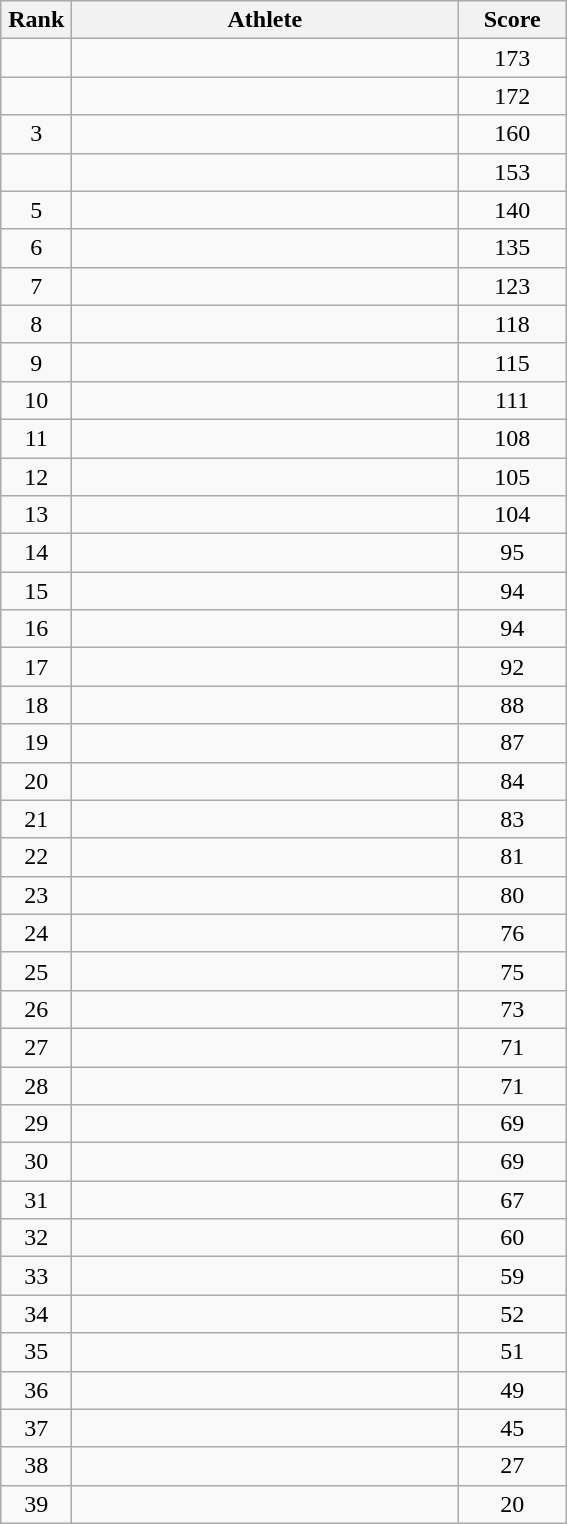<table class=wikitable style="text-align:center">
<tr>
<th width=40>Rank</th>
<th width=250>Athlete</th>
<th width=65>Score</th>
</tr>
<tr>
<td></td>
<td align=left></td>
<td>173</td>
</tr>
<tr>
<td></td>
<td align=left></td>
<td>172</td>
</tr>
<tr>
<td>3</td>
<td align=left></td>
<td>160</td>
</tr>
<tr>
<td></td>
<td align=left></td>
<td>153</td>
</tr>
<tr>
<td>5</td>
<td align=left></td>
<td>140</td>
</tr>
<tr>
<td>6</td>
<td align=left></td>
<td>135</td>
</tr>
<tr>
<td>7</td>
<td align=left></td>
<td>123</td>
</tr>
<tr>
<td>8</td>
<td align=left></td>
<td>118</td>
</tr>
<tr>
<td>9</td>
<td align=left></td>
<td>115</td>
</tr>
<tr>
<td>10</td>
<td align=left></td>
<td>111</td>
</tr>
<tr>
<td>11</td>
<td align=left></td>
<td>108</td>
</tr>
<tr>
<td>12</td>
<td align=left></td>
<td>105</td>
</tr>
<tr>
<td>13</td>
<td align=left></td>
<td>104</td>
</tr>
<tr>
<td>14</td>
<td align=left></td>
<td>95</td>
</tr>
<tr>
<td>15</td>
<td align=left></td>
<td>94</td>
</tr>
<tr>
<td>16</td>
<td align=left></td>
<td>94</td>
</tr>
<tr>
<td>17</td>
<td align=left></td>
<td>92</td>
</tr>
<tr>
<td>18</td>
<td align=left></td>
<td>88</td>
</tr>
<tr>
<td>19</td>
<td align=left></td>
<td>87</td>
</tr>
<tr>
<td>20</td>
<td align=left></td>
<td>84</td>
</tr>
<tr>
<td>21</td>
<td align=left></td>
<td>83</td>
</tr>
<tr>
<td>22</td>
<td align=left></td>
<td>81</td>
</tr>
<tr>
<td>23</td>
<td align=left></td>
<td>80</td>
</tr>
<tr>
<td>24</td>
<td align=left></td>
<td>76</td>
</tr>
<tr>
<td>25</td>
<td align=left></td>
<td>75</td>
</tr>
<tr>
<td>26</td>
<td align=left></td>
<td>73</td>
</tr>
<tr>
<td>27</td>
<td align=left></td>
<td>71</td>
</tr>
<tr>
<td>28</td>
<td align=left></td>
<td>71</td>
</tr>
<tr>
<td>29</td>
<td align=left></td>
<td>69</td>
</tr>
<tr>
<td>30</td>
<td align=left></td>
<td>69</td>
</tr>
<tr>
<td>31</td>
<td align=left></td>
<td>67</td>
</tr>
<tr>
<td>32</td>
<td align=left></td>
<td>60</td>
</tr>
<tr>
<td>33</td>
<td align=left></td>
<td>59</td>
</tr>
<tr>
<td>34</td>
<td align=left></td>
<td>52</td>
</tr>
<tr>
<td>35</td>
<td align=left></td>
<td>51</td>
</tr>
<tr>
<td>36</td>
<td align=left></td>
<td>49</td>
</tr>
<tr>
<td>37</td>
<td align=left></td>
<td>45</td>
</tr>
<tr>
<td>38</td>
<td align=left></td>
<td>27</td>
</tr>
<tr>
<td>39</td>
<td align=left></td>
<td>20</td>
</tr>
</table>
